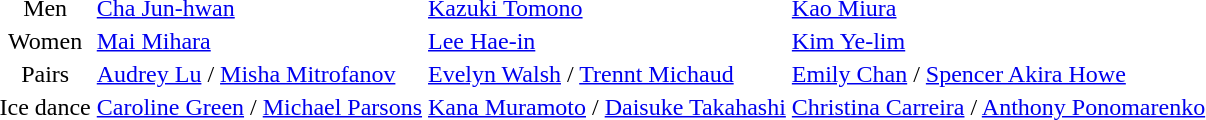<table>
<tr>
<td align=center>Men</td>
<td> <a href='#'>Cha Jun-hwan</a></td>
<td> <a href='#'>Kazuki Tomono</a></td>
<td> <a href='#'>Kao Miura</a></td>
</tr>
<tr>
<td align=center>Women</td>
<td> <a href='#'>Mai Mihara</a></td>
<td> <a href='#'>Lee Hae-in</a></td>
<td> <a href='#'>Kim Ye-lim</a></td>
</tr>
<tr>
<td align=center>Pairs</td>
<td> <a href='#'>Audrey Lu</a> / <a href='#'>Misha Mitrofanov</a></td>
<td> <a href='#'>Evelyn Walsh</a> / <a href='#'>Trennt Michaud</a></td>
<td> <a href='#'>Emily Chan</a> / <a href='#'>Spencer Akira Howe</a></td>
</tr>
<tr>
<td align=center>Ice dance</td>
<td> <a href='#'>Caroline Green</a> / <a href='#'>Michael Parsons</a></td>
<td> <a href='#'>Kana Muramoto</a> / <a href='#'>Daisuke Takahashi</a></td>
<td> <a href='#'>Christina Carreira</a> / <a href='#'>Anthony Ponomarenko</a></td>
</tr>
</table>
